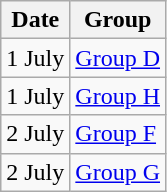<table class="wikitable">
<tr>
<th>Date</th>
<th>Group</th>
</tr>
<tr>
<td style="text-align:right;">1 July</td>
<td style="text-align:left;"><a href='#'>Group D</a></td>
</tr>
<tr>
<td style="text-align:right;">1 July</td>
<td style="text-align:left;"><a href='#'>Group H</a></td>
</tr>
<tr>
<td style="text-align:right;">2 July</td>
<td style="text-align:left;"><a href='#'>Group F</a></td>
</tr>
<tr>
<td style="text-align:right;">2 July</td>
<td style="text-align:left;"><a href='#'>Group G</a></td>
</tr>
</table>
